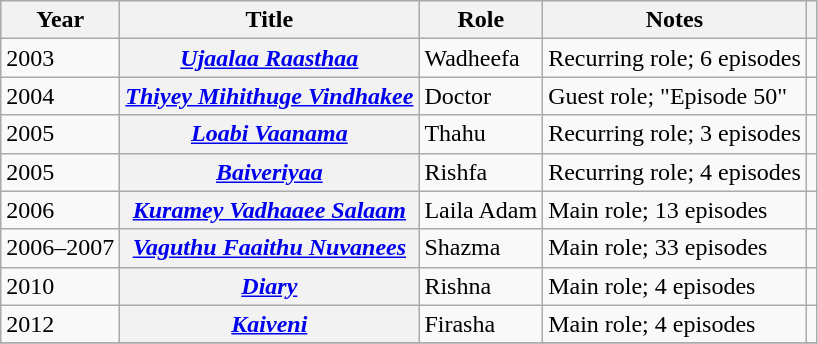<table class="wikitable sortable plainrowheaders">
<tr style="background:#ccc; text-align:center;">
<th scope="col">Year</th>
<th scope="col">Title</th>
<th scope="col">Role</th>
<th scope="col">Notes</th>
<th scope="col" class="unsortable"></th>
</tr>
<tr>
<td>2003</td>
<th scope="row"><em><a href='#'>Ujaalaa Raasthaa</a></em></th>
<td>Wadheefa</td>
<td>Recurring role; 6 episodes</td>
<td style="text-align: center;"></td>
</tr>
<tr>
<td>2004</td>
<th scope="row"><em><a href='#'>Thiyey Mihithuge Vindhakee</a></em></th>
<td>Doctor</td>
<td>Guest role; "Episode 50"</td>
<td style="text-align: center;"></td>
</tr>
<tr>
<td>2005</td>
<th scope="row"><em><a href='#'>Loabi Vaanama</a></em></th>
<td>Thahu</td>
<td>Recurring role; 3 episodes</td>
<td style="text-align: center;"></td>
</tr>
<tr>
<td>2005</td>
<th scope="row"><em><a href='#'>Baiveriyaa</a></em></th>
<td>Rishfa</td>
<td>Recurring role; 4 episodes</td>
<td style="text-align: center;"></td>
</tr>
<tr>
<td>2006</td>
<th scope="row"><em><a href='#'>Kuramey Vadhaaee Salaam</a></em></th>
<td>Laila Adam</td>
<td>Main role; 13 episodes</td>
<td style="text-align: center;"></td>
</tr>
<tr>
<td>2006–2007</td>
<th scope="row"><em><a href='#'>Vaguthu Faaithu Nuvanees</a></em></th>
<td>Shazma</td>
<td>Main role; 33 episodes</td>
<td style="text-align: center;"></td>
</tr>
<tr>
<td>2010</td>
<th scope="row"><em><a href='#'>Diary</a></em></th>
<td>Rishna</td>
<td>Main role; 4 episodes</td>
<td style="text-align: center;"></td>
</tr>
<tr>
<td>2012</td>
<th scope="row"><em><a href='#'>Kaiveni</a></em></th>
<td>Firasha</td>
<td>Main role; 4 episodes</td>
<td style="text-align: center;"></td>
</tr>
<tr>
</tr>
</table>
